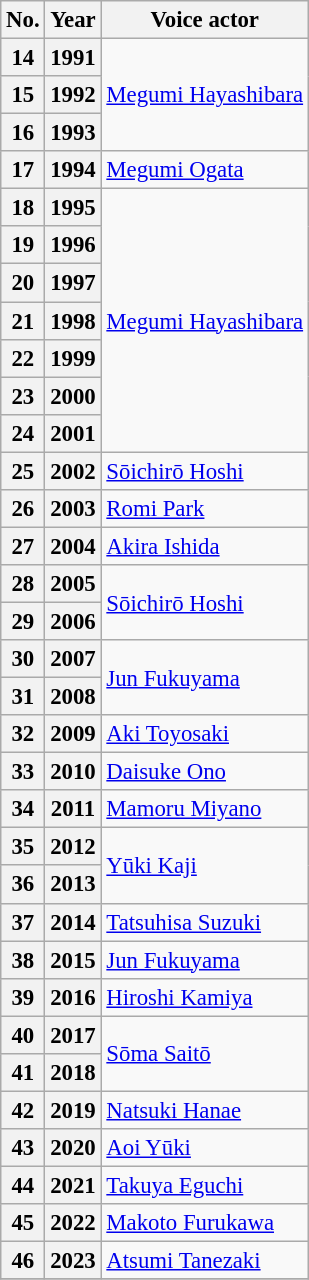<table class="wikitable" style="font-size: 95%;">
<tr>
<th>No.</th>
<th>Year</th>
<th>Voice actor</th>
</tr>
<tr>
<th>14</th>
<th>1991</th>
<td rowspan="3"><a href='#'>Megumi Hayashibara</a></td>
</tr>
<tr>
<th>15</th>
<th>1992</th>
</tr>
<tr>
<th>16</th>
<th>1993</th>
</tr>
<tr>
<th>17</th>
<th>1994</th>
<td><a href='#'>Megumi Ogata</a></td>
</tr>
<tr>
<th>18</th>
<th>1995</th>
<td rowspan="7"><a href='#'>Megumi Hayashibara</a></td>
</tr>
<tr>
<th>19</th>
<th>1996</th>
</tr>
<tr>
<th>20</th>
<th>1997</th>
</tr>
<tr>
<th>21</th>
<th>1998</th>
</tr>
<tr>
<th>22</th>
<th>1999</th>
</tr>
<tr>
<th>23</th>
<th>2000</th>
</tr>
<tr>
<th>24</th>
<th>2001</th>
</tr>
<tr>
<th>25</th>
<th>2002</th>
<td><a href='#'>Sōichirō Hoshi</a></td>
</tr>
<tr>
<th>26</th>
<th>2003</th>
<td><a href='#'>Romi Park</a></td>
</tr>
<tr>
<th>27</th>
<th>2004</th>
<td><a href='#'>Akira Ishida</a></td>
</tr>
<tr>
<th>28</th>
<th>2005</th>
<td rowspan="2"><a href='#'>Sōichirō Hoshi</a></td>
</tr>
<tr>
<th>29</th>
<th>2006</th>
</tr>
<tr>
<th>30</th>
<th>2007</th>
<td rowspan="2"><a href='#'>Jun Fukuyama</a></td>
</tr>
<tr>
<th>31</th>
<th>2008</th>
</tr>
<tr>
<th>32</th>
<th>2009</th>
<td><a href='#'>Aki Toyosaki</a></td>
</tr>
<tr>
<th>33</th>
<th>2010</th>
<td><a href='#'>Daisuke Ono</a></td>
</tr>
<tr>
<th>34</th>
<th>2011</th>
<td><a href='#'>Mamoru Miyano</a></td>
</tr>
<tr>
<th>35</th>
<th>2012</th>
<td rowspan="2"><a href='#'>Yūki Kaji</a></td>
</tr>
<tr>
<th>36</th>
<th>2013</th>
</tr>
<tr>
<th>37</th>
<th>2014</th>
<td><a href='#'>Tatsuhisa Suzuki</a></td>
</tr>
<tr>
<th>38</th>
<th>2015</th>
<td><a href='#'>Jun Fukuyama</a></td>
</tr>
<tr>
<th>39</th>
<th>2016</th>
<td><a href='#'>Hiroshi Kamiya</a></td>
</tr>
<tr>
<th>40</th>
<th>2017</th>
<td rowspan="2"><a href='#'>Sōma Saitō</a></td>
</tr>
<tr>
<th>41</th>
<th>2018</th>
</tr>
<tr>
<th>42</th>
<th>2019</th>
<td><a href='#'>Natsuki Hanae</a></td>
</tr>
<tr>
<th>43</th>
<th>2020</th>
<td><a href='#'>Aoi Yūki</a></td>
</tr>
<tr>
<th>44</th>
<th>2021</th>
<td><a href='#'>Takuya Eguchi</a></td>
</tr>
<tr>
<th>45</th>
<th>2022</th>
<td><a href='#'>Makoto Furukawa</a></td>
</tr>
<tr>
<th>46</th>
<th>2023</th>
<td><a href='#'>Atsumi Tanezaki</a></td>
</tr>
<tr>
</tr>
</table>
